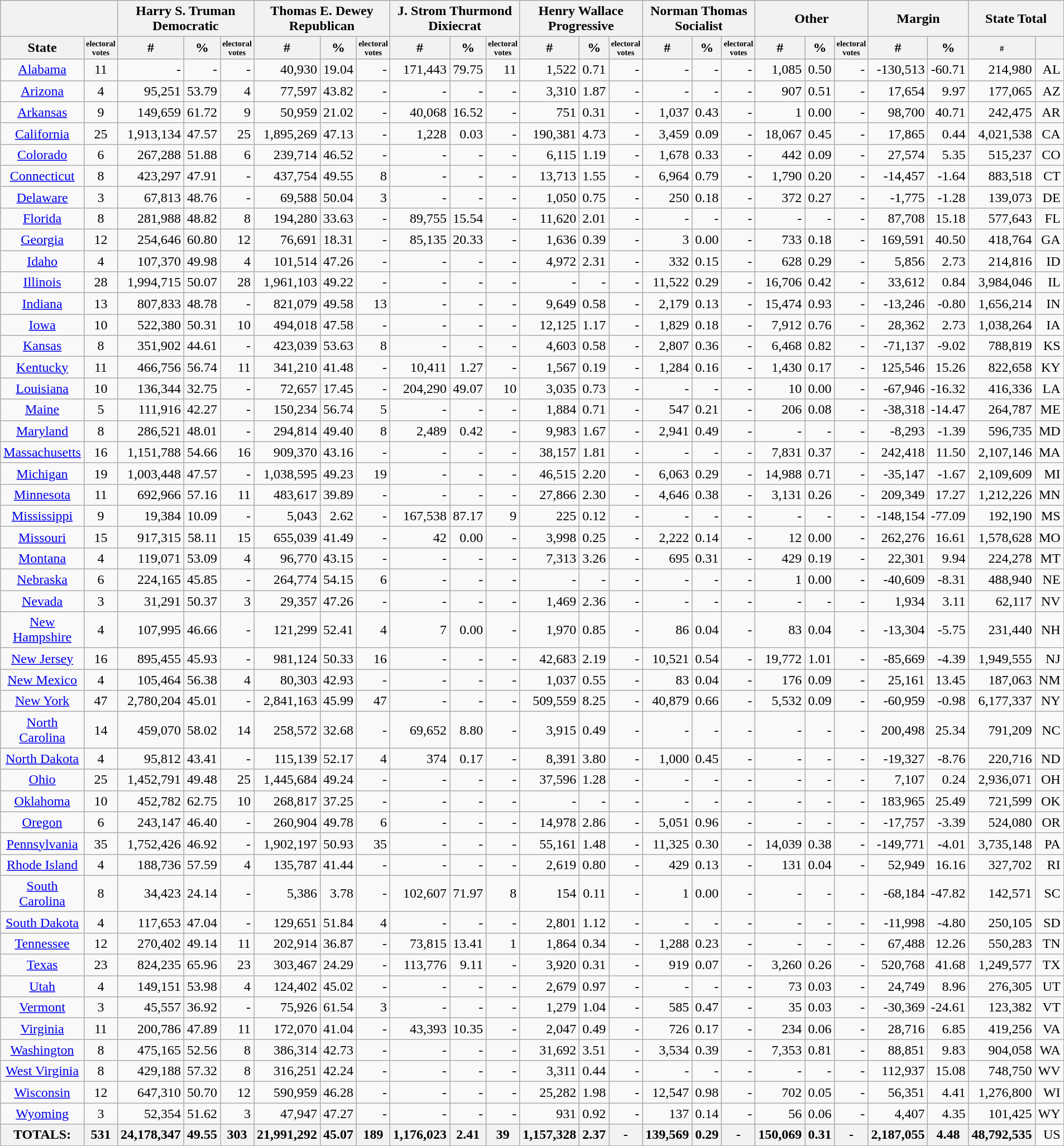<table class="wikitable sortable" style="text-align:right">
<tr>
<th colspan=2></th>
<th align=center colspan=3>Harry S. Truman<br>Democratic</th>
<th align=center colspan=3>Thomas E. Dewey<br>Republican</th>
<th align=center colspan=3>J. Strom Thurmond<br>Dixiecrat</th>
<th align=center colspan=3>Henry Wallace<br>Progressive</th>
<th align=center colspan=3>Norman Thomas<br>Socialist</th>
<th align=center colspan=3>Other</th>
<th align=center colspan=2>Margin</th>
<th align=center colspan=2>State Total</th>
</tr>
<tr>
<th align=center>State</th>
<th style="text-align:center; font-size: 60%" data-sort-type="number">electoral<br>votes</th>
<th align=center data-sort-type="number">#</th>
<th align=center data-sort-type="number">%</th>
<th style="text-align:center; font-size: 60%" data-sort-type="number">electoral<br>votes</th>
<th align=center data-sort-type="number">#</th>
<th align=center data-sort-type="number">%</th>
<th style="text-align:center; font-size: 60%" data-sort-type="number">electoral<br>votes</th>
<th align=center data-sort-type="number">#</th>
<th align=center data-sort-type="number">%</th>
<th style="text-align:center; font-size: 60%" data-sort-type="number">electoral<br>votes</th>
<th align=center data-sort-type="number">#</th>
<th align=center data-sort-type="number">%</th>
<th style="text-align:center; font-size: 60%" data-sort-type="number">electoral<br>votes</th>
<th align=center data-sort-type="number">#</th>
<th align=center data-sort-type="number">%</th>
<th style="text-align:center; font-size: 60%" data-sort-type="number">electoral<br>votes</th>
<th align=center data-sort-type="number">#</th>
<th align=center data-sort-type="number">%</th>
<th style="text-align:center; font-size: 60%" data-sort-type="number">electoral<br>votes</th>
<th align=center data-sort-type="number">#</th>
<th align=center data-sort-type="number">%</th>
<th style="text-align:center; font-size: 60%" data-sort-type="number">#</th>
<th></th>
</tr>
<tr>
<td style="text-align:center;"><a href='#'>Alabama</a></td>
<td style="text-align:center;">11</td>
<td>-</td>
<td>-</td>
<td>-</td>
<td>40,930</td>
<td>19.04</td>
<td>-</td>
<td>171,443</td>
<td>79.75</td>
<td>11</td>
<td>1,522</td>
<td>0.71</td>
<td>-</td>
<td>-</td>
<td>-</td>
<td>-</td>
<td>1,085</td>
<td>0.50</td>
<td>-</td>
<td>-130,513</td>
<td>-60.71</td>
<td>214,980</td>
<td>AL</td>
</tr>
<tr>
<td style="text-align:center;"><a href='#'>Arizona</a></td>
<td style="text-align:center;">4</td>
<td>95,251</td>
<td>53.79</td>
<td>4</td>
<td>77,597</td>
<td>43.82</td>
<td>-</td>
<td>-</td>
<td>-</td>
<td>-</td>
<td>3,310</td>
<td>1.87</td>
<td>-</td>
<td>-</td>
<td>-</td>
<td>-</td>
<td>907</td>
<td>0.51</td>
<td>-</td>
<td>17,654</td>
<td>9.97</td>
<td>177,065</td>
<td>AZ</td>
</tr>
<tr>
<td style="text-align:center;"><a href='#'>Arkansas</a></td>
<td style="text-align:center;">9</td>
<td>149,659</td>
<td>61.72</td>
<td>9</td>
<td>50,959</td>
<td>21.02</td>
<td>-</td>
<td>40,068</td>
<td>16.52</td>
<td>-</td>
<td>751</td>
<td>0.31</td>
<td>-</td>
<td>1,037</td>
<td>0.43</td>
<td>-</td>
<td>1</td>
<td>0.00</td>
<td>-</td>
<td>98,700</td>
<td>40.71</td>
<td>242,475</td>
<td>AR</td>
</tr>
<tr>
<td style="text-align:center;"><a href='#'>California</a></td>
<td style="text-align:center;">25</td>
<td>1,913,134</td>
<td>47.57</td>
<td>25</td>
<td>1,895,269</td>
<td>47.13</td>
<td>-</td>
<td>1,228</td>
<td>0.03</td>
<td>-</td>
<td>190,381</td>
<td>4.73</td>
<td>-</td>
<td>3,459</td>
<td>0.09</td>
<td>-</td>
<td>18,067</td>
<td>0.45</td>
<td>-</td>
<td>17,865</td>
<td>0.44</td>
<td>4,021,538</td>
<td>CA</td>
</tr>
<tr>
<td style="text-align:center;"><a href='#'>Colorado</a></td>
<td style="text-align:center;">6</td>
<td>267,288</td>
<td>51.88</td>
<td>6</td>
<td>239,714</td>
<td>46.52</td>
<td>-</td>
<td>-</td>
<td>-</td>
<td>-</td>
<td>6,115</td>
<td>1.19</td>
<td>-</td>
<td>1,678</td>
<td>0.33</td>
<td>-</td>
<td>442</td>
<td>0.09</td>
<td>-</td>
<td>27,574</td>
<td>5.35</td>
<td>515,237</td>
<td>CO</td>
</tr>
<tr>
<td style="text-align:center;"><a href='#'>Connecticut</a></td>
<td style="text-align:center;">8</td>
<td>423,297</td>
<td>47.91</td>
<td>-</td>
<td>437,754</td>
<td>49.55</td>
<td>8</td>
<td>-</td>
<td>-</td>
<td>-</td>
<td>13,713</td>
<td>1.55</td>
<td>-</td>
<td>6,964</td>
<td>0.79</td>
<td>-</td>
<td>1,790</td>
<td>0.20</td>
<td>-</td>
<td>-14,457</td>
<td>-1.64</td>
<td>883,518</td>
<td>CT</td>
</tr>
<tr>
<td style="text-align:center;"><a href='#'>Delaware</a></td>
<td style="text-align:center;">3</td>
<td>67,813</td>
<td>48.76</td>
<td>-</td>
<td>69,588</td>
<td>50.04</td>
<td>3</td>
<td>-</td>
<td>-</td>
<td>-</td>
<td>1,050</td>
<td>0.75</td>
<td>-</td>
<td>250</td>
<td>0.18</td>
<td>-</td>
<td>372</td>
<td>0.27</td>
<td>-</td>
<td>-1,775</td>
<td>-1.28</td>
<td>139,073</td>
<td>DE</td>
</tr>
<tr>
<td style="text-align:center;"><a href='#'>Florida</a></td>
<td style="text-align:center;">8</td>
<td>281,988</td>
<td>48.82</td>
<td>8</td>
<td>194,280</td>
<td>33.63</td>
<td>-</td>
<td>89,755</td>
<td>15.54</td>
<td>-</td>
<td>11,620</td>
<td>2.01</td>
<td>-</td>
<td>-</td>
<td>-</td>
<td>-</td>
<td>-</td>
<td>-</td>
<td>-</td>
<td>87,708</td>
<td>15.18</td>
<td>577,643</td>
<td>FL</td>
</tr>
<tr>
<td style="text-align:center;"><a href='#'>Georgia</a></td>
<td style="text-align:center;">12</td>
<td>254,646</td>
<td>60.80</td>
<td>12</td>
<td>76,691</td>
<td>18.31</td>
<td>-</td>
<td>85,135</td>
<td>20.33</td>
<td>-</td>
<td>1,636</td>
<td>0.39</td>
<td>-</td>
<td>3</td>
<td>0.00</td>
<td>-</td>
<td>733</td>
<td>0.18</td>
<td>-</td>
<td>169,591</td>
<td>40.50</td>
<td>418,764</td>
<td>GA</td>
</tr>
<tr>
<td style="text-align:center;"><a href='#'>Idaho</a></td>
<td style="text-align:center;">4</td>
<td>107,370</td>
<td>49.98</td>
<td>4</td>
<td>101,514</td>
<td>47.26</td>
<td>-</td>
<td>-</td>
<td>-</td>
<td>-</td>
<td>4,972</td>
<td>2.31</td>
<td>-</td>
<td>332</td>
<td>0.15</td>
<td>-</td>
<td>628</td>
<td>0.29</td>
<td>-</td>
<td>5,856</td>
<td>2.73</td>
<td>214,816</td>
<td>ID</td>
</tr>
<tr>
<td style="text-align:center;"><a href='#'>Illinois</a></td>
<td style="text-align:center;">28</td>
<td>1,994,715</td>
<td>50.07</td>
<td>28</td>
<td>1,961,103</td>
<td>49.22</td>
<td>-</td>
<td>-</td>
<td>-</td>
<td>-</td>
<td>-</td>
<td>-</td>
<td>-</td>
<td>11,522</td>
<td>0.29</td>
<td>-</td>
<td>16,706</td>
<td>0.42</td>
<td>-</td>
<td>33,612</td>
<td>0.84</td>
<td>3,984,046</td>
<td>IL</td>
</tr>
<tr>
<td style="text-align:center;"><a href='#'>Indiana</a></td>
<td style="text-align:center;">13</td>
<td>807,833</td>
<td>48.78</td>
<td>-</td>
<td>821,079</td>
<td>49.58</td>
<td>13</td>
<td>-</td>
<td>-</td>
<td>-</td>
<td>9,649</td>
<td>0.58</td>
<td>-</td>
<td>2,179</td>
<td>0.13</td>
<td>-</td>
<td>15,474</td>
<td>0.93</td>
<td>-</td>
<td>-13,246</td>
<td>-0.80</td>
<td>1,656,214</td>
<td>IN</td>
</tr>
<tr>
<td style="text-align:center;"><a href='#'>Iowa</a></td>
<td style="text-align:center;">10</td>
<td>522,380</td>
<td>50.31</td>
<td>10</td>
<td>494,018</td>
<td>47.58</td>
<td>-</td>
<td>-</td>
<td>-</td>
<td>-</td>
<td>12,125</td>
<td>1.17</td>
<td>-</td>
<td>1,829</td>
<td>0.18</td>
<td>-</td>
<td>7,912</td>
<td>0.76</td>
<td>-</td>
<td>28,362</td>
<td>2.73</td>
<td>1,038,264</td>
<td>IA</td>
</tr>
<tr>
<td style="text-align:center;"><a href='#'>Kansas</a></td>
<td style="text-align:center;">8</td>
<td>351,902</td>
<td>44.61</td>
<td>-</td>
<td>423,039</td>
<td>53.63</td>
<td>8</td>
<td>-</td>
<td>-</td>
<td>-</td>
<td>4,603</td>
<td>0.58</td>
<td>-</td>
<td>2,807</td>
<td>0.36</td>
<td>-</td>
<td>6,468</td>
<td>0.82</td>
<td>-</td>
<td>-71,137</td>
<td>-9.02</td>
<td>788,819</td>
<td>KS</td>
</tr>
<tr>
<td style="text-align:center;"><a href='#'>Kentucky</a></td>
<td style="text-align:center;">11</td>
<td>466,756</td>
<td>56.74</td>
<td>11</td>
<td>341,210</td>
<td>41.48</td>
<td>-</td>
<td>10,411</td>
<td>1.27</td>
<td>-</td>
<td>1,567</td>
<td>0.19</td>
<td>-</td>
<td>1,284</td>
<td>0.16</td>
<td>-</td>
<td>1,430</td>
<td>0.17</td>
<td>-</td>
<td>125,546</td>
<td>15.26</td>
<td>822,658</td>
<td>KY</td>
</tr>
<tr>
<td style="text-align:center;"><a href='#'>Louisiana</a></td>
<td style="text-align:center;">10</td>
<td>136,344</td>
<td>32.75</td>
<td>-</td>
<td>72,657</td>
<td>17.45</td>
<td>-</td>
<td>204,290</td>
<td>49.07</td>
<td>10</td>
<td>3,035</td>
<td>0.73</td>
<td>-</td>
<td>-</td>
<td>-</td>
<td>-</td>
<td>10</td>
<td>0.00</td>
<td>-</td>
<td>-67,946</td>
<td>-16.32</td>
<td>416,336</td>
<td>LA</td>
</tr>
<tr>
<td style="text-align:center;"><a href='#'>Maine</a></td>
<td style="text-align:center;">5</td>
<td>111,916</td>
<td>42.27</td>
<td>-</td>
<td>150,234</td>
<td>56.74</td>
<td>5</td>
<td>-</td>
<td>-</td>
<td>-</td>
<td>1,884</td>
<td>0.71</td>
<td>-</td>
<td>547</td>
<td>0.21</td>
<td>-</td>
<td>206</td>
<td>0.08</td>
<td>-</td>
<td>-38,318</td>
<td>-14.47</td>
<td>264,787</td>
<td>ME</td>
</tr>
<tr>
<td style="text-align:center;"><a href='#'>Maryland</a></td>
<td style="text-align:center;">8</td>
<td>286,521</td>
<td>48.01</td>
<td>-</td>
<td>294,814</td>
<td>49.40</td>
<td>8</td>
<td>2,489</td>
<td>0.42</td>
<td>-</td>
<td>9,983</td>
<td>1.67</td>
<td>-</td>
<td>2,941</td>
<td>0.49</td>
<td>-</td>
<td>-</td>
<td>-</td>
<td>-</td>
<td>-8,293</td>
<td>-1.39</td>
<td>596,735</td>
<td>MD</td>
</tr>
<tr>
<td style="text-align:center;"><a href='#'>Massachusetts</a></td>
<td style="text-align:center;">16</td>
<td>1,151,788</td>
<td>54.66</td>
<td>16</td>
<td>909,370</td>
<td>43.16</td>
<td>-</td>
<td>-</td>
<td>-</td>
<td>-</td>
<td>38,157</td>
<td>1.81</td>
<td>-</td>
<td>-</td>
<td>-</td>
<td>-</td>
<td>7,831</td>
<td>0.37</td>
<td>-</td>
<td>242,418</td>
<td>11.50</td>
<td>2,107,146</td>
<td>MA</td>
</tr>
<tr>
<td style="text-align:center;"><a href='#'>Michigan</a></td>
<td style="text-align:center;">19</td>
<td>1,003,448</td>
<td>47.57</td>
<td>-</td>
<td>1,038,595</td>
<td>49.23</td>
<td>19</td>
<td>-</td>
<td>-</td>
<td>-</td>
<td>46,515</td>
<td>2.20</td>
<td>-</td>
<td>6,063</td>
<td>0.29</td>
<td>-</td>
<td>14,988</td>
<td>0.71</td>
<td>-</td>
<td>-35,147</td>
<td>-1.67</td>
<td>2,109,609</td>
<td>MI</td>
</tr>
<tr>
<td style="text-align:center;"><a href='#'>Minnesota</a></td>
<td style="text-align:center;">11</td>
<td>692,966</td>
<td>57.16</td>
<td>11</td>
<td>483,617</td>
<td>39.89</td>
<td>-</td>
<td>-</td>
<td>-</td>
<td>-</td>
<td>27,866</td>
<td>2.30</td>
<td>-</td>
<td>4,646</td>
<td>0.38</td>
<td>-</td>
<td>3,131</td>
<td>0.26</td>
<td>-</td>
<td>209,349</td>
<td>17.27</td>
<td>1,212,226</td>
<td>MN</td>
</tr>
<tr>
<td style="text-align:center;"><a href='#'>Mississippi</a></td>
<td style="text-align:center;">9</td>
<td>19,384</td>
<td>10.09</td>
<td>-</td>
<td>5,043</td>
<td>2.62</td>
<td>-</td>
<td>167,538</td>
<td>87.17</td>
<td>9</td>
<td>225</td>
<td>0.12</td>
<td>-</td>
<td>-</td>
<td>-</td>
<td>-</td>
<td>-</td>
<td>-</td>
<td>-</td>
<td>-148,154</td>
<td>-77.09</td>
<td>192,190</td>
<td>MS</td>
</tr>
<tr>
<td style="text-align:center;"><a href='#'>Missouri</a></td>
<td style="text-align:center;">15</td>
<td>917,315</td>
<td>58.11</td>
<td>15</td>
<td>655,039</td>
<td>41.49</td>
<td>-</td>
<td>42</td>
<td>0.00</td>
<td>-</td>
<td>3,998</td>
<td>0.25</td>
<td>-</td>
<td>2,222</td>
<td>0.14</td>
<td>-</td>
<td>12</td>
<td>0.00</td>
<td>-</td>
<td>262,276</td>
<td>16.61</td>
<td>1,578,628</td>
<td>MO</td>
</tr>
<tr>
<td style="text-align:center;"><a href='#'>Montana</a></td>
<td style="text-align:center;">4</td>
<td>119,071</td>
<td>53.09</td>
<td>4</td>
<td>96,770</td>
<td>43.15</td>
<td>-</td>
<td>-</td>
<td>-</td>
<td>-</td>
<td>7,313</td>
<td>3.26</td>
<td>-</td>
<td>695</td>
<td>0.31</td>
<td>-</td>
<td>429</td>
<td>0.19</td>
<td>-</td>
<td>22,301</td>
<td>9.94</td>
<td>224,278</td>
<td>MT</td>
</tr>
<tr>
<td style="text-align:center;"><a href='#'>Nebraska</a></td>
<td style="text-align:center;">6</td>
<td>224,165</td>
<td>45.85</td>
<td>-</td>
<td>264,774</td>
<td>54.15</td>
<td>6</td>
<td>-</td>
<td>-</td>
<td>-</td>
<td>-</td>
<td>-</td>
<td>-</td>
<td>-</td>
<td>-</td>
<td>-</td>
<td>1</td>
<td>0.00</td>
<td>-</td>
<td>-40,609</td>
<td>-8.31</td>
<td>488,940</td>
<td>NE</td>
</tr>
<tr>
<td style="text-align:center;"><a href='#'>Nevada</a></td>
<td style="text-align:center;">3</td>
<td>31,291</td>
<td>50.37</td>
<td>3</td>
<td>29,357</td>
<td>47.26</td>
<td>-</td>
<td>-</td>
<td>-</td>
<td>-</td>
<td>1,469</td>
<td>2.36</td>
<td>-</td>
<td>-</td>
<td>-</td>
<td>-</td>
<td>-</td>
<td>-</td>
<td>-</td>
<td>1,934</td>
<td>3.11</td>
<td>62,117</td>
<td>NV</td>
</tr>
<tr>
<td style="text-align:center;"><a href='#'>New Hampshire</a></td>
<td style="text-align:center;">4</td>
<td>107,995</td>
<td>46.66</td>
<td>-</td>
<td>121,299</td>
<td>52.41</td>
<td>4</td>
<td>7</td>
<td>0.00</td>
<td>-</td>
<td>1,970</td>
<td>0.85</td>
<td>-</td>
<td>86</td>
<td>0.04</td>
<td>-</td>
<td>83</td>
<td>0.04</td>
<td>-</td>
<td>-13,304</td>
<td>-5.75</td>
<td>231,440</td>
<td>NH</td>
</tr>
<tr>
<td style="text-align:center;"><a href='#'>New Jersey</a></td>
<td style="text-align:center;">16</td>
<td>895,455</td>
<td>45.93</td>
<td>-</td>
<td>981,124</td>
<td>50.33</td>
<td>16</td>
<td>-</td>
<td>-</td>
<td>-</td>
<td>42,683</td>
<td>2.19</td>
<td>-</td>
<td>10,521</td>
<td>0.54</td>
<td>-</td>
<td>19,772</td>
<td>1.01</td>
<td>-</td>
<td>-85,669</td>
<td>-4.39</td>
<td>1,949,555</td>
<td>NJ</td>
</tr>
<tr>
<td style="text-align:center;"><a href='#'>New Mexico</a></td>
<td style="text-align:center;">4</td>
<td>105,464</td>
<td>56.38</td>
<td>4</td>
<td>80,303</td>
<td>42.93</td>
<td>-</td>
<td>-</td>
<td>-</td>
<td>-</td>
<td>1,037</td>
<td>0.55</td>
<td>-</td>
<td>83</td>
<td>0.04</td>
<td>-</td>
<td>176</td>
<td>0.09</td>
<td>-</td>
<td>25,161</td>
<td>13.45</td>
<td>187,063</td>
<td>NM</td>
</tr>
<tr>
<td style="text-align:center;"><a href='#'>New York</a></td>
<td style="text-align:center;">47</td>
<td>2,780,204</td>
<td>45.01</td>
<td>-</td>
<td>2,841,163</td>
<td>45.99</td>
<td>47</td>
<td>-</td>
<td>-</td>
<td>-</td>
<td>509,559</td>
<td>8.25</td>
<td>-</td>
<td>40,879</td>
<td>0.66</td>
<td>-</td>
<td>5,532</td>
<td>0.09</td>
<td>-</td>
<td>-60,959</td>
<td>-0.98</td>
<td>6,177,337</td>
<td>NY</td>
</tr>
<tr>
<td style="text-align:center;"><a href='#'>North Carolina</a></td>
<td style="text-align:center;">14</td>
<td>459,070</td>
<td>58.02</td>
<td>14</td>
<td>258,572</td>
<td>32.68</td>
<td>-</td>
<td>69,652</td>
<td>8.80</td>
<td>-</td>
<td>3,915</td>
<td>0.49</td>
<td>-</td>
<td>-</td>
<td>-</td>
<td>-</td>
<td>-</td>
<td>-</td>
<td>-</td>
<td>200,498</td>
<td>25.34</td>
<td>791,209</td>
<td>NC</td>
</tr>
<tr>
<td style="text-align:center;"><a href='#'>North Dakota</a></td>
<td style="text-align:center;">4</td>
<td>95,812</td>
<td>43.41</td>
<td>-</td>
<td>115,139</td>
<td>52.17</td>
<td>4</td>
<td>374</td>
<td>0.17</td>
<td>-</td>
<td>8,391</td>
<td>3.80</td>
<td>-</td>
<td>1,000</td>
<td>0.45</td>
<td>-</td>
<td>-</td>
<td>-</td>
<td>-</td>
<td>-19,327</td>
<td>-8.76</td>
<td>220,716</td>
<td>ND</td>
</tr>
<tr>
<td style="text-align:center;"><a href='#'>Ohio</a></td>
<td style="text-align:center;">25</td>
<td>1,452,791</td>
<td>49.48</td>
<td>25</td>
<td>1,445,684</td>
<td>49.24</td>
<td>-</td>
<td>-</td>
<td>-</td>
<td>-</td>
<td>37,596</td>
<td>1.28</td>
<td>-</td>
<td>-</td>
<td>-</td>
<td>-</td>
<td>-</td>
<td>-</td>
<td>-</td>
<td>7,107</td>
<td>0.24</td>
<td>2,936,071</td>
<td>OH</td>
</tr>
<tr>
<td style="text-align:center;"><a href='#'>Oklahoma</a></td>
<td style="text-align:center;">10</td>
<td>452,782</td>
<td>62.75</td>
<td>10</td>
<td>268,817</td>
<td>37.25</td>
<td>-</td>
<td>-</td>
<td>-</td>
<td>-</td>
<td>-</td>
<td>-</td>
<td>-</td>
<td>-</td>
<td>-</td>
<td>-</td>
<td>-</td>
<td>-</td>
<td>-</td>
<td>183,965</td>
<td>25.49</td>
<td>721,599</td>
<td>OK</td>
</tr>
<tr>
<td style="text-align:center;"><a href='#'>Oregon</a></td>
<td style="text-align:center;">6</td>
<td>243,147</td>
<td>46.40</td>
<td>-</td>
<td>260,904</td>
<td>49.78</td>
<td>6</td>
<td>-</td>
<td>-</td>
<td>-</td>
<td>14,978</td>
<td>2.86</td>
<td>-</td>
<td>5,051</td>
<td>0.96</td>
<td>-</td>
<td>-</td>
<td>-</td>
<td>-</td>
<td>-17,757</td>
<td>-3.39</td>
<td>524,080</td>
<td>OR</td>
</tr>
<tr>
<td style="text-align:center;"><a href='#'>Pennsylvania</a></td>
<td style="text-align:center;">35</td>
<td>1,752,426</td>
<td>46.92</td>
<td>-</td>
<td>1,902,197</td>
<td>50.93</td>
<td>35</td>
<td>-</td>
<td>-</td>
<td>-</td>
<td>55,161</td>
<td>1.48</td>
<td>-</td>
<td>11,325</td>
<td>0.30</td>
<td>-</td>
<td>14,039</td>
<td>0.38</td>
<td>-</td>
<td>-149,771</td>
<td>-4.01</td>
<td>3,735,148</td>
<td>PA</td>
</tr>
<tr>
<td style="text-align:center;"><a href='#'>Rhode Island</a></td>
<td style="text-align:center;">4</td>
<td>188,736</td>
<td>57.59</td>
<td>4</td>
<td>135,787</td>
<td>41.44</td>
<td>-</td>
<td>-</td>
<td>-</td>
<td>-</td>
<td>2,619</td>
<td>0.80</td>
<td>-</td>
<td>429</td>
<td>0.13</td>
<td>-</td>
<td>131</td>
<td>0.04</td>
<td>-</td>
<td>52,949</td>
<td>16.16</td>
<td>327,702</td>
<td>RI</td>
</tr>
<tr>
<td style="text-align:center;"><a href='#'>South Carolina</a></td>
<td style="text-align:center;">8</td>
<td>34,423</td>
<td>24.14</td>
<td>-</td>
<td>5,386</td>
<td>3.78</td>
<td>-</td>
<td>102,607</td>
<td>71.97</td>
<td>8</td>
<td>154</td>
<td>0.11</td>
<td>-</td>
<td>1</td>
<td>0.00</td>
<td>-</td>
<td>-</td>
<td>-</td>
<td>-</td>
<td>-68,184</td>
<td>-47.82</td>
<td>142,571</td>
<td>SC</td>
</tr>
<tr>
<td style="text-align:center;"><a href='#'>South Dakota</a></td>
<td style="text-align:center;">4</td>
<td>117,653</td>
<td>47.04</td>
<td>-</td>
<td>129,651</td>
<td>51.84</td>
<td>4</td>
<td>-</td>
<td>-</td>
<td>-</td>
<td>2,801</td>
<td>1.12</td>
<td>-</td>
<td>-</td>
<td>-</td>
<td>-</td>
<td>-</td>
<td>-</td>
<td>-</td>
<td>-11,998</td>
<td>-4.80</td>
<td>250,105</td>
<td>SD</td>
</tr>
<tr>
<td style="text-align:center;"><a href='#'>Tennessee</a></td>
<td style="text-align:center;">12</td>
<td>270,402</td>
<td>49.14</td>
<td>11</td>
<td>202,914</td>
<td>36.87</td>
<td>-</td>
<td>73,815</td>
<td>13.41</td>
<td>1</td>
<td>1,864</td>
<td>0.34</td>
<td>-</td>
<td>1,288</td>
<td>0.23</td>
<td>-</td>
<td>-</td>
<td>-</td>
<td>-</td>
<td>67,488</td>
<td>12.26</td>
<td>550,283</td>
<td>TN</td>
</tr>
<tr>
<td style="text-align:center;"><a href='#'>Texas</a></td>
<td style="text-align:center;">23</td>
<td>824,235</td>
<td>65.96</td>
<td>23</td>
<td>303,467</td>
<td>24.29</td>
<td>-</td>
<td>113,776</td>
<td>9.11</td>
<td>-</td>
<td>3,920</td>
<td>0.31</td>
<td>-</td>
<td>919</td>
<td>0.07</td>
<td>-</td>
<td>3,260</td>
<td>0.26</td>
<td>-</td>
<td>520,768</td>
<td>41.68</td>
<td>1,249,577</td>
<td>TX</td>
</tr>
<tr>
<td style="text-align:center;"><a href='#'>Utah</a></td>
<td style="text-align:center;">4</td>
<td>149,151</td>
<td>53.98</td>
<td>4</td>
<td>124,402</td>
<td>45.02</td>
<td>-</td>
<td>-</td>
<td>-</td>
<td>-</td>
<td>2,679</td>
<td>0.97</td>
<td>-</td>
<td>-</td>
<td>-</td>
<td>-</td>
<td>73</td>
<td>0.03</td>
<td>-</td>
<td>24,749</td>
<td>8.96</td>
<td>276,305</td>
<td>UT</td>
</tr>
<tr>
<td style="text-align:center;"><a href='#'>Vermont</a></td>
<td style="text-align:center;">3</td>
<td>45,557</td>
<td>36.92</td>
<td>-</td>
<td>75,926</td>
<td>61.54</td>
<td>3</td>
<td>-</td>
<td>-</td>
<td>-</td>
<td>1,279</td>
<td>1.04</td>
<td>-</td>
<td>585</td>
<td>0.47</td>
<td>-</td>
<td>35</td>
<td>0.03</td>
<td>-</td>
<td>-30,369</td>
<td>-24.61</td>
<td>123,382</td>
<td>VT</td>
</tr>
<tr>
<td style="text-align:center;"><a href='#'>Virginia</a></td>
<td style="text-align:center;">11</td>
<td>200,786</td>
<td>47.89</td>
<td>11</td>
<td>172,070</td>
<td>41.04</td>
<td>-</td>
<td>43,393</td>
<td>10.35</td>
<td>-</td>
<td>2,047</td>
<td>0.49</td>
<td>-</td>
<td>726</td>
<td>0.17</td>
<td>-</td>
<td>234</td>
<td>0.06</td>
<td>-</td>
<td>28,716</td>
<td>6.85</td>
<td>419,256</td>
<td>VA</td>
</tr>
<tr>
<td style="text-align:center;"><a href='#'>Washington</a></td>
<td style="text-align:center;">8</td>
<td>475,165</td>
<td>52.56</td>
<td>8</td>
<td>386,314</td>
<td>42.73</td>
<td>-</td>
<td>-</td>
<td>-</td>
<td>-</td>
<td>31,692</td>
<td>3.51</td>
<td>-</td>
<td>3,534</td>
<td>0.39</td>
<td>-</td>
<td>7,353</td>
<td>0.81</td>
<td>-</td>
<td>88,851</td>
<td>9.83</td>
<td>904,058</td>
<td>WA</td>
</tr>
<tr>
<td style="text-align:center;"><a href='#'>West Virginia</a></td>
<td style="text-align:center;">8</td>
<td>429,188</td>
<td>57.32</td>
<td>8</td>
<td>316,251</td>
<td>42.24</td>
<td>-</td>
<td>-</td>
<td>-</td>
<td>-</td>
<td>3,311</td>
<td>0.44</td>
<td>-</td>
<td>-</td>
<td>-</td>
<td>-</td>
<td>-</td>
<td>-</td>
<td>-</td>
<td>112,937</td>
<td>15.08</td>
<td>748,750</td>
<td>WV</td>
</tr>
<tr>
<td style="text-align:center;"><a href='#'>Wisconsin</a></td>
<td style="text-align:center;">12</td>
<td>647,310</td>
<td>50.70</td>
<td>12</td>
<td>590,959</td>
<td>46.28</td>
<td>-</td>
<td>-</td>
<td>-</td>
<td>-</td>
<td>25,282</td>
<td>1.98</td>
<td>-</td>
<td>12,547</td>
<td>0.98</td>
<td>-</td>
<td>702</td>
<td>0.05</td>
<td>-</td>
<td>56,351</td>
<td>4.41</td>
<td>1,276,800</td>
<td>WI</td>
</tr>
<tr>
<td style="text-align:center;"><a href='#'>Wyoming</a></td>
<td style="text-align:center;">3</td>
<td>52,354</td>
<td>51.62</td>
<td>3</td>
<td>47,947</td>
<td>47.27</td>
<td>-</td>
<td>-</td>
<td>-</td>
<td>-</td>
<td>931</td>
<td>0.92</td>
<td>-</td>
<td>137</td>
<td>0.14</td>
<td>-</td>
<td>56</td>
<td>0.06</td>
<td>-</td>
<td>4,407</td>
<td>4.35</td>
<td>101,425</td>
<td>WY</td>
</tr>
<tr>
<th>TOTALS:</th>
<th>531</th>
<th>24,178,347</th>
<th>49.55</th>
<th>303</th>
<th>21,991,292</th>
<th>45.07</th>
<th>189</th>
<th>1,176,023</th>
<th>2.41</th>
<th>39</th>
<th>1,157,328</th>
<th>2.37</th>
<th>-</th>
<th>139,569</th>
<th>0.29</th>
<th>-</th>
<th>150,069</th>
<th>0.31</th>
<th>-</th>
<th>2,187,055</th>
<th>4.48</th>
<th>48,792,535</th>
<td>US</td>
</tr>
</table>
